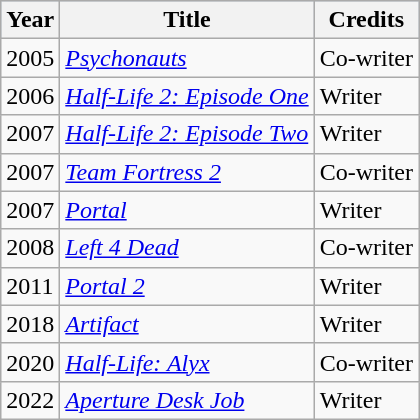<table class="wikitable">
<tr style="background:#b0c4de; text-align:center;">
<th>Year</th>
<th>Title</th>
<th>Credits</th>
</tr>
<tr>
<td>2005</td>
<td><em><a href='#'>Psychonauts</a></em></td>
<td>Co-writer</td>
</tr>
<tr>
<td>2006</td>
<td><em><a href='#'>Half-Life 2: Episode One</a></em></td>
<td>Writer</td>
</tr>
<tr>
<td>2007</td>
<td><em><a href='#'>Half-Life 2: Episode Two</a></em></td>
<td>Writer</td>
</tr>
<tr>
<td>2007</td>
<td><em><a href='#'>Team Fortress 2</a></em></td>
<td>Co-writer</td>
</tr>
<tr>
<td>2007</td>
<td><em><a href='#'>Portal</a></em></td>
<td>Writer</td>
</tr>
<tr>
<td>2008</td>
<td><em><a href='#'>Left 4 Dead</a></em></td>
<td>Co-writer</td>
</tr>
<tr>
<td>2011</td>
<td><em><a href='#'>Portal 2</a></em></td>
<td>Writer</td>
</tr>
<tr>
<td>2018</td>
<td><em><a href='#'>Artifact</a></em></td>
<td>Writer</td>
</tr>
<tr>
<td>2020</td>
<td><em><a href='#'>Half-Life: Alyx</a></em></td>
<td>Co-writer</td>
</tr>
<tr>
<td>2022</td>
<td><em><a href='#'>Aperture Desk Job</a></em></td>
<td>Writer</td>
</tr>
</table>
